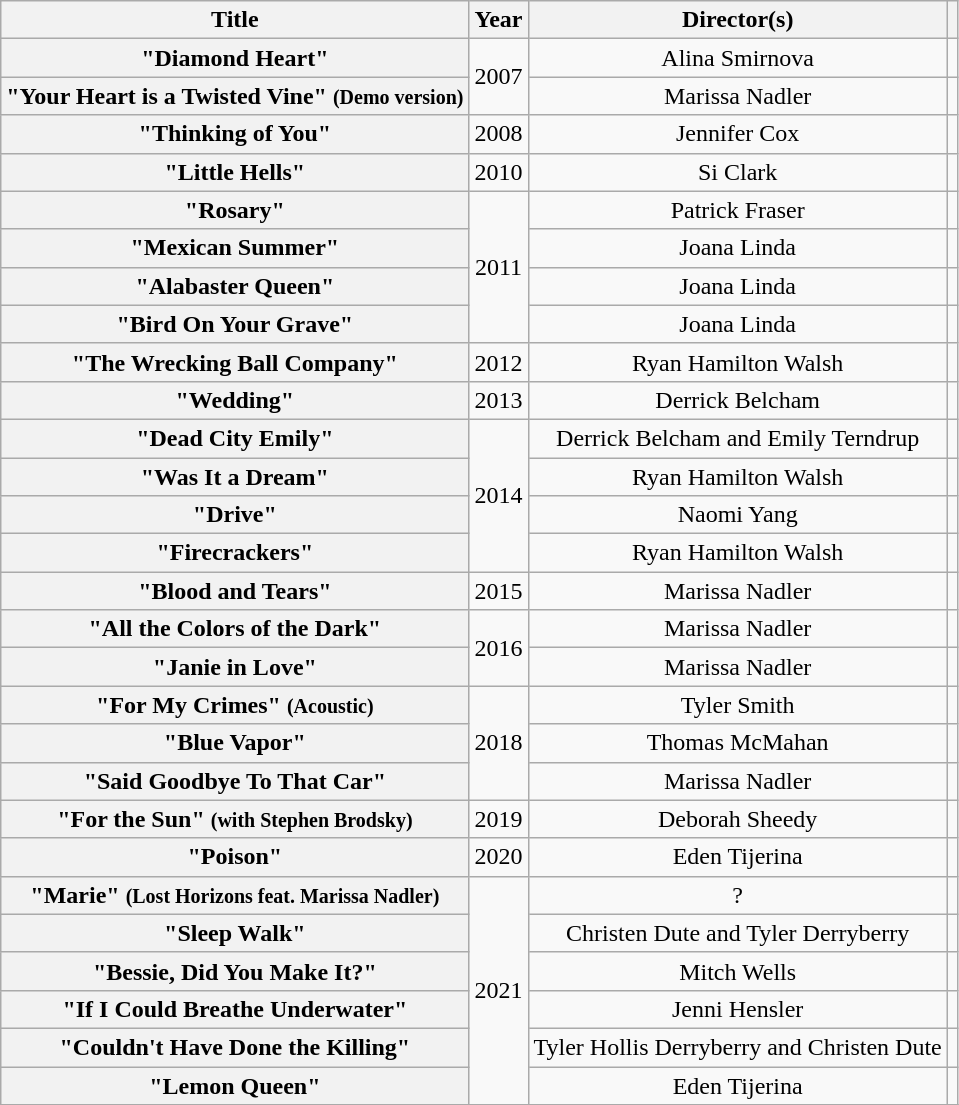<table class="wikitable plainrowheaders" style="text-align:center;">
<tr>
<th scope="col">Title</th>
<th scope="col">Year</th>
<th scope="col">Director(s)</th>
<th scope="col"></th>
</tr>
<tr>
<th scope="row">"Diamond Heart"</th>
<td rowspan="2">2007</td>
<td>Alina Smirnova</td>
<td></td>
</tr>
<tr>
<th scope="row">"Your Heart is a Twisted Vine" <small>(Demo version)</small></th>
<td>Marissa Nadler</td>
<td></td>
</tr>
<tr>
<th scope="row">"Thinking of You"</th>
<td>2008</td>
<td>Jennifer Cox</td>
<td></td>
</tr>
<tr>
<th scope="row">"Little Hells"</th>
<td>2010</td>
<td>Si Clark</td>
<td></td>
</tr>
<tr>
<th scope="row">"Rosary"</th>
<td rowspan="4">2011</td>
<td>Patrick Fraser</td>
<td></td>
</tr>
<tr>
<th scope="row">"Mexican Summer"</th>
<td>Joana Linda</td>
<td></td>
</tr>
<tr>
<th scope="row">"Alabaster Queen"</th>
<td>Joana Linda</td>
<td></td>
</tr>
<tr>
<th scope="row">"Bird On Your Grave"</th>
<td>Joana Linda</td>
<td></td>
</tr>
<tr>
<th scope="row">"The Wrecking Ball Company"</th>
<td>2012</td>
<td>Ryan Hamilton Walsh</td>
<td></td>
</tr>
<tr>
<th scope="row">"Wedding"</th>
<td>2013</td>
<td>Derrick Belcham</td>
<td></td>
</tr>
<tr>
<th scope="row">"Dead City Emily"</th>
<td rowspan="4">2014</td>
<td>Derrick Belcham and Emily Terndrup</td>
<td></td>
</tr>
<tr>
<th scope="row">"Was It a Dream"</th>
<td>Ryan Hamilton Walsh</td>
<td></td>
</tr>
<tr>
<th scope="row">"Drive"</th>
<td>Naomi Yang</td>
<td></td>
</tr>
<tr>
<th scope="row">"Firecrackers"</th>
<td>Ryan Hamilton Walsh</td>
<td></td>
</tr>
<tr>
<th scope="row">"Blood and Tears"</th>
<td>2015</td>
<td>Marissa Nadler</td>
<td></td>
</tr>
<tr>
<th scope="row">"All the Colors of the Dark"</th>
<td rowspan="2">2016</td>
<td>Marissa Nadler</td>
<td></td>
</tr>
<tr>
<th scope="row">"Janie in Love"</th>
<td>Marissa Nadler</td>
<td></td>
</tr>
<tr>
<th scope="row">"For My Crimes" <small>(Acoustic)</small></th>
<td rowspan="3">2018</td>
<td>Tyler Smith</td>
<td></td>
</tr>
<tr>
<th scope="row">"Blue Vapor"</th>
<td>Thomas McMahan</td>
<td></td>
</tr>
<tr>
<th scope="row">"Said Goodbye To That Car"</th>
<td>Marissa Nadler</td>
<td></td>
</tr>
<tr>
<th scope="row">"For the Sun" <small>(with Stephen Brodsky)</small></th>
<td>2019</td>
<td>Deborah Sheedy</td>
<td></td>
</tr>
<tr>
<th scope="row">"Poison"</th>
<td>2020</td>
<td>Eden Tijerina</td>
<td></td>
</tr>
<tr>
<th scope="row">"Marie" <small>(Lost Horizons feat. Marissa Nadler)</small></th>
<td rowspan="6">2021</td>
<td>?</td>
<td></td>
</tr>
<tr>
<th scope="row">"Sleep Walk"</th>
<td>Christen Dute and Tyler Derryberry</td>
<td></td>
</tr>
<tr>
<th scope="row">"Bessie, Did You Make It?"</th>
<td>Mitch Wells</td>
<td></td>
</tr>
<tr>
<th scope="row">"If I Could Breathe Underwater"</th>
<td>Jenni Hensler</td>
<td></td>
</tr>
<tr>
<th scope="row">"Couldn't Have Done the Killing"</th>
<td>Tyler Hollis Derryberry and Christen Dute</td>
<td></td>
</tr>
<tr>
<th scope="row">"Lemon Queen"</th>
<td>Eden Tijerina</td>
<td></td>
</tr>
<tr>
</tr>
</table>
